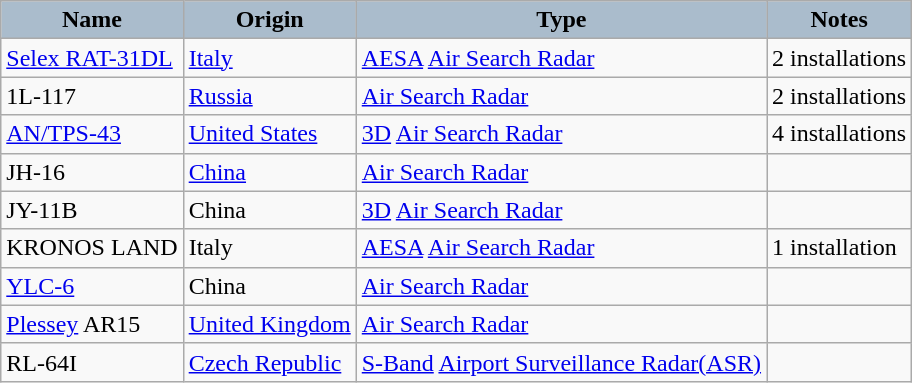<table class="wikitable">
<tr>
<th style="text-align:center; background:#aabccc;">Name</th>
<th style="text-align: center; background:#aabccc;">Origin</th>
<th style="text-align:l center; background:#aabccc;">Type</th>
<th style="text-align: center; background:#aabccc;">Notes</th>
</tr>
<tr>
<td><a href='#'>Selex RAT-31DL</a></td>
<td><a href='#'>Italy</a></td>
<td><a href='#'>AESA</a> <a href='#'>Air Search Radar</a></td>
<td>2 installations</td>
</tr>
<tr>
<td>1L-117</td>
<td><a href='#'>Russia</a></td>
<td><a href='#'>Air Search Radar</a></td>
<td>2 installations</td>
</tr>
<tr>
<td><a href='#'>AN/TPS-43</a></td>
<td><a href='#'>United States</a></td>
<td><a href='#'>3D</a> <a href='#'>Air Search Radar</a></td>
<td>4 installations</td>
</tr>
<tr>
<td>JH-16</td>
<td><a href='#'>China</a></td>
<td><a href='#'>Air Search Radar</a></td>
<td></td>
</tr>
<tr>
<td>JY-11B</td>
<td>China</td>
<td><a href='#'>3D</a> <a href='#'>Air Search Radar</a></td>
<td></td>
</tr>
<tr>
<td>KRONOS LAND</td>
<td>Italy</td>
<td><a href='#'>AESA</a> <a href='#'>Air Search Radar</a></td>
<td>1 installation</td>
</tr>
<tr>
<td><a href='#'>YLC-6</a></td>
<td>China</td>
<td><a href='#'>Air Search Radar</a></td>
<td></td>
</tr>
<tr>
<td><a href='#'>Plessey</a> AR15</td>
<td><a href='#'>United Kingdom</a></td>
<td><a href='#'>Air Search Radar</a></td>
<td></td>
</tr>
<tr>
<td>RL-64I</td>
<td><a href='#'>Czech Republic</a></td>
<td><a href='#'>S-Band</a> <a href='#'>Airport Surveillance Radar(ASR)</a></td>
<td></td>
</tr>
</table>
